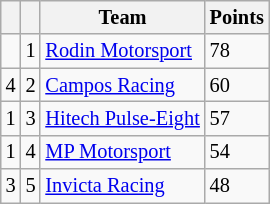<table class="wikitable" style="font-size: 85%;">
<tr>
<th></th>
<th></th>
<th>Team</th>
<th>Points</th>
</tr>
<tr>
<td align="left"></td>
<td align="center">1</td>
<td> <a href='#'>Rodin Motorsport</a></td>
<td>78</td>
</tr>
<tr>
<td align="left"> 4</td>
<td align="center">2</td>
<td> <a href='#'>Campos Racing</a></td>
<td>60</td>
</tr>
<tr>
<td align="left"> 1</td>
<td align="center">3</td>
<td> <a href='#'>Hitech Pulse-Eight</a></td>
<td>57</td>
</tr>
<tr>
<td align="left"> 1</td>
<td align="center">4</td>
<td> <a href='#'>MP Motorsport</a></td>
<td>54</td>
</tr>
<tr>
<td align="left"> 3</td>
<td align="center">5</td>
<td> <a href='#'>Invicta Racing</a></td>
<td>48</td>
</tr>
</table>
